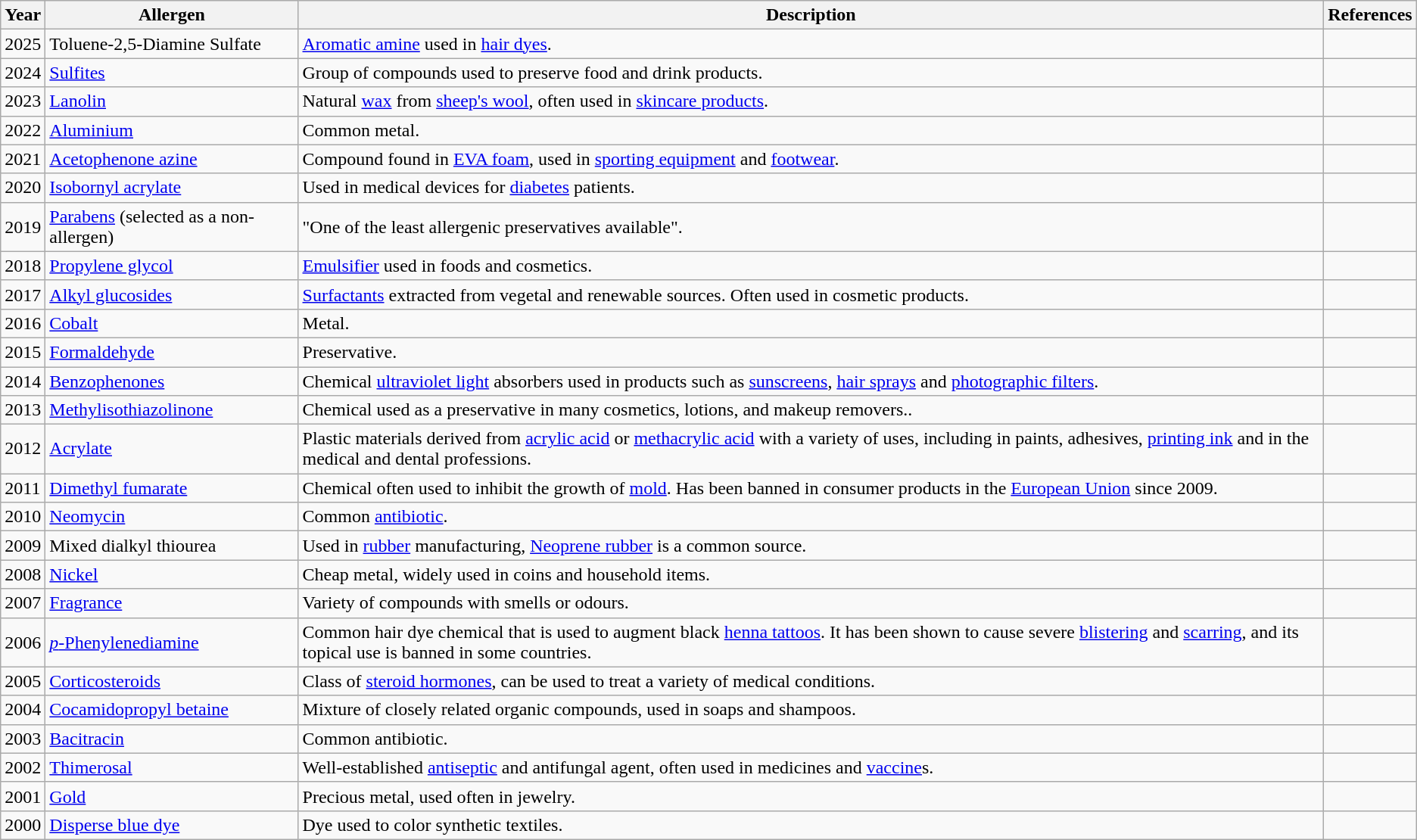<table class="wikitable sortable">
<tr>
<th>Year</th>
<th>Allergen</th>
<th>Description</th>
<th>References</th>
</tr>
<tr>
<td>2025</td>
<td>Toluene-2,5-Diamine Sulfate</td>
<td><a href='#'>Aromatic amine</a> used in <a href='#'>hair dyes</a>.</td>
<td></td>
</tr>
<tr>
<td>2024</td>
<td><a href='#'>Sulfites</a></td>
<td>Group of compounds used to preserve food and drink products.</td>
<td></td>
</tr>
<tr>
<td>2023</td>
<td><a href='#'>Lanolin</a></td>
<td>Natural <a href='#'>wax</a> from <a href='#'>sheep's wool</a>, often used in <a href='#'>skincare products</a>.</td>
<td></td>
</tr>
<tr>
<td>2022</td>
<td><a href='#'>Aluminium</a></td>
<td>Common metal.</td>
<td></td>
</tr>
<tr>
<td>2021</td>
<td><a href='#'>Acetophenone azine</a></td>
<td>Compound found in <a href='#'>EVA foam</a>, used in <a href='#'>sporting equipment</a> and <a href='#'>footwear</a>.</td>
<td></td>
</tr>
<tr>
<td>2020</td>
<td><a href='#'>Isobornyl acrylate</a></td>
<td>Used in medical devices for <a href='#'>diabetes</a> patients.</td>
<td></td>
</tr>
<tr>
<td>2019</td>
<td><a href='#'>Parabens</a> (selected as a non-allergen)</td>
<td>"One of the least allergenic preservatives available".</td>
<td></td>
</tr>
<tr>
<td>2018</td>
<td><a href='#'>Propylene glycol</a></td>
<td><a href='#'>Emulsifier</a> used in foods and cosmetics.</td>
<td></td>
</tr>
<tr>
<td>2017</td>
<td><a href='#'>Alkyl glucosides</a></td>
<td><a href='#'>Surfactants</a> extracted from vegetal and renewable sources. Often used in cosmetic products.</td>
<td></td>
</tr>
<tr>
<td>2016</td>
<td><a href='#'>Cobalt</a></td>
<td>Metal.</td>
<td></td>
</tr>
<tr>
<td>2015</td>
<td><a href='#'>Formaldehyde</a></td>
<td>Preservative.</td>
<td></td>
</tr>
<tr>
<td>2014</td>
<td><a href='#'>Benzophenones</a></td>
<td>Chemical <a href='#'>ultraviolet light</a> absorbers used in products such as <a href='#'>sunscreens</a>, <a href='#'>hair sprays</a> and <a href='#'>photographic filters</a>.</td>
<td></td>
</tr>
<tr>
<td>2013</td>
<td><a href='#'>Methylisothiazolinone</a></td>
<td>Chemical used as a preservative in many cosmetics, lotions, and makeup removers..</td>
<td></td>
</tr>
<tr>
<td>2012</td>
<td><a href='#'>Acrylate</a></td>
<td>Plastic materials derived from <a href='#'>acrylic acid</a> or <a href='#'>methacrylic acid</a> with a variety of uses, including in paints, adhesives, <a href='#'>printing ink</a> and in the medical and dental professions.</td>
<td></td>
</tr>
<tr>
<td>2011</td>
<td><a href='#'>Dimethyl fumarate</a></td>
<td>Chemical often used to inhibit the growth of <a href='#'>mold</a>. Has been banned in consumer products in the <a href='#'>European Union</a> since 2009.</td>
<td></td>
</tr>
<tr>
<td>2010</td>
<td><a href='#'>Neomycin</a></td>
<td>Common <a href='#'>antibiotic</a>.</td>
<td></td>
</tr>
<tr>
<td>2009</td>
<td>Mixed dialkyl thiourea</td>
<td>Used in <a href='#'>rubber</a> manufacturing, <a href='#'>Neoprene rubber</a> is a common source.</td>
<td></td>
</tr>
<tr>
<td>2008</td>
<td><a href='#'>Nickel</a></td>
<td>Cheap metal, widely used in coins and household items.</td>
<td></td>
</tr>
<tr>
<td>2007</td>
<td><a href='#'>Fragrance</a></td>
<td>Variety of compounds with smells or odours.</td>
<td></td>
</tr>
<tr>
<td>2006</td>
<td><a href='#'><em>p</em>-Phenylenediamine</a></td>
<td>Common hair dye chemical that is used to augment black <a href='#'>henna tattoos</a>. It has been shown to cause severe <a href='#'>blistering</a> and <a href='#'>scarring</a>, and its topical use is banned in some countries.</td>
<td></td>
</tr>
<tr>
<td>2005</td>
<td><a href='#'>Corticosteroids</a></td>
<td>Class of <a href='#'>steroid hormones</a>, can be used to treat a variety of medical conditions.</td>
<td></td>
</tr>
<tr>
<td>2004</td>
<td><a href='#'>Cocamidopropyl betaine</a></td>
<td>Mixture of closely related organic compounds, used in soaps and shampoos.</td>
<td></td>
</tr>
<tr>
<td>2003</td>
<td><a href='#'>Bacitracin</a></td>
<td>Common antibiotic.</td>
<td></td>
</tr>
<tr>
<td>2002</td>
<td><a href='#'>Thimerosal</a></td>
<td>Well-established <a href='#'>antiseptic</a> and antifungal agent, often used in medicines and <a href='#'>vaccine</a>s.</td>
<td></td>
</tr>
<tr>
<td>2001</td>
<td><a href='#'>Gold</a></td>
<td>Precious metal, used often in jewelry.</td>
<td></td>
</tr>
<tr>
<td>2000</td>
<td><a href='#'>Disperse blue dye</a></td>
<td>Dye used to color synthetic textiles.</td>
<td></td>
</tr>
</table>
